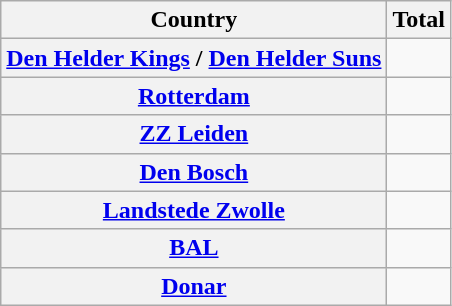<table class="sortable wikitable plainrowheaders">
<tr>
<th scope="col">Country</th>
<th scope="col">Total</th>
</tr>
<tr>
<th scope="row"><a href='#'>Den Helder Kings</a> / <a href='#'>Den Helder Suns</a></th>
<td style="text-align:center;"></td>
</tr>
<tr>
<th scope="row"><a href='#'>Rotterdam</a></th>
<td style="text-align:center;"></td>
</tr>
<tr>
<th scope="row"><a href='#'>ZZ Leiden</a></th>
<td style="text-align:center;"></td>
</tr>
<tr>
<th scope="row"><a href='#'>Den Bosch</a></th>
<td style="text-align:center;"></td>
</tr>
<tr>
<th scope="row"><a href='#'>Landstede Zwolle</a></th>
<td style="text-align:center;"></td>
</tr>
<tr>
<th scope="row"><a href='#'>BAL</a></th>
<td style="text-align:center;"></td>
</tr>
<tr>
<th scope="row"><a href='#'>Donar</a></th>
<td style="text-align:center;"></td>
</tr>
</table>
